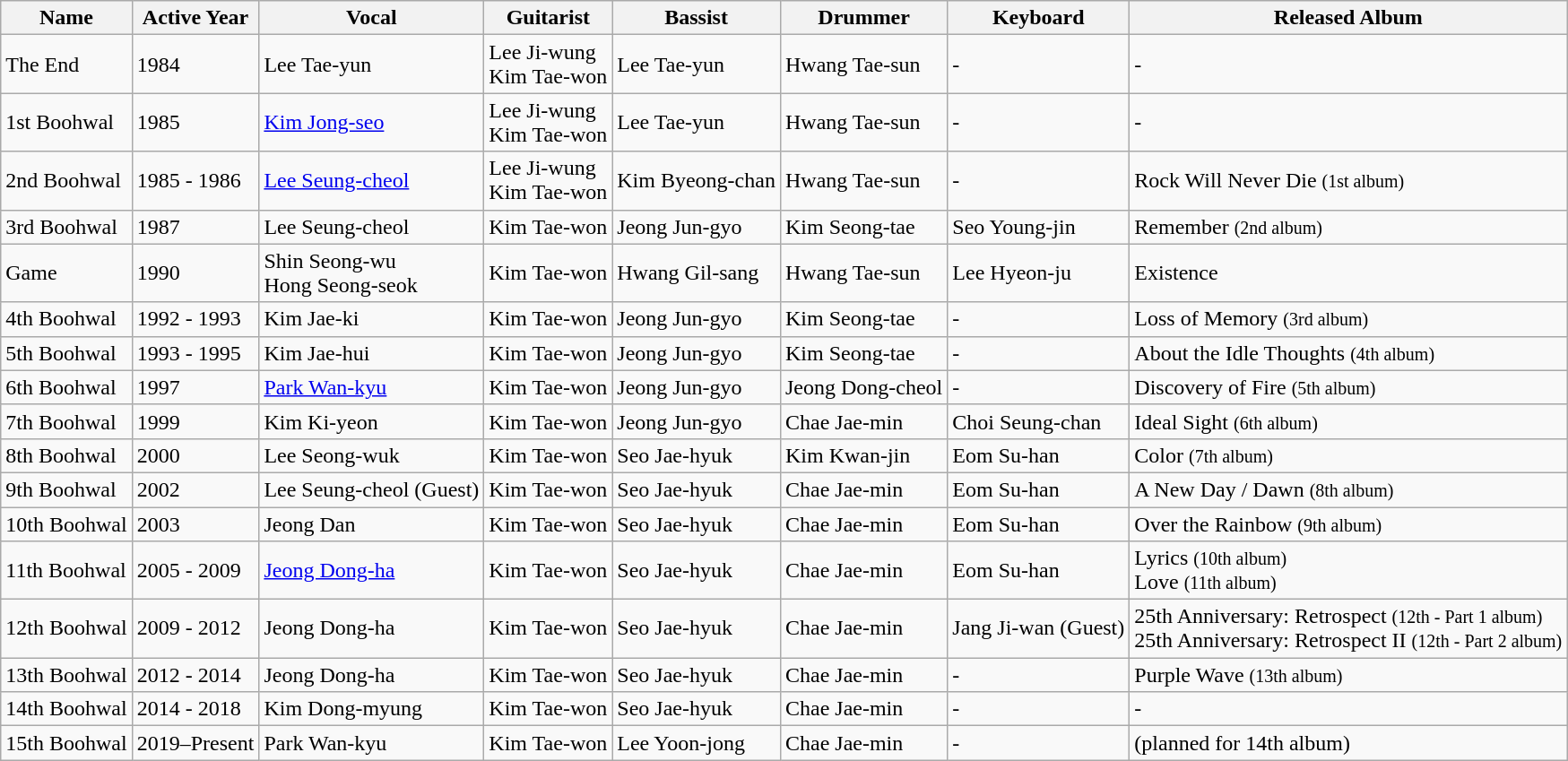<table class="wikitable">
<tr>
<th>Name</th>
<th>Active Year</th>
<th>Vocal</th>
<th>Guitarist</th>
<th>Bassist</th>
<th>Drummer</th>
<th>Keyboard</th>
<th>Released Album</th>
</tr>
<tr>
<td>The End</td>
<td>1984</td>
<td>Lee Tae-yun</td>
<td>Lee Ji-wung<br>Kim Tae-won</td>
<td>Lee Tae-yun</td>
<td>Hwang Tae-sun</td>
<td>-</td>
<td>-</td>
</tr>
<tr>
<td>1st Boohwal</td>
<td>1985</td>
<td><a href='#'>Kim Jong-seo</a></td>
<td>Lee Ji-wung<br>Kim Tae-won</td>
<td>Lee Tae-yun</td>
<td>Hwang Tae-sun</td>
<td>-</td>
<td>-</td>
</tr>
<tr>
<td>2nd Boohwal</td>
<td>1985 - 1986</td>
<td><a href='#'>Lee Seung-cheol</a></td>
<td>Lee Ji-wung<br>Kim Tae-won</td>
<td>Kim Byeong-chan</td>
<td>Hwang Tae-sun</td>
<td>-</td>
<td>Rock Will Never Die <small>(1st album)</small></td>
</tr>
<tr>
<td>3rd Boohwal</td>
<td>1987</td>
<td>Lee Seung-cheol</td>
<td>Kim Tae-won</td>
<td>Jeong Jun-gyo</td>
<td>Kim Seong-tae</td>
<td>Seo Young-jin</td>
<td>Remember <small>(2nd album)</small></td>
</tr>
<tr>
<td>Game</td>
<td>1990</td>
<td>Shin Seong-wu<br>Hong Seong-seok</td>
<td>Kim Tae-won</td>
<td>Hwang Gil-sang</td>
<td>Hwang Tae-sun</td>
<td>Lee Hyeon-ju</td>
<td>Existence</td>
</tr>
<tr>
<td>4th Boohwal</td>
<td>1992 - 1993</td>
<td>Kim Jae-ki</td>
<td>Kim Tae-won</td>
<td>Jeong Jun-gyo</td>
<td>Kim Seong-tae</td>
<td>-</td>
<td>Loss of Memory <small>(3rd album)</small></td>
</tr>
<tr>
<td>5th Boohwal</td>
<td>1993 - 1995</td>
<td>Kim Jae-hui</td>
<td>Kim Tae-won</td>
<td>Jeong Jun-gyo</td>
<td>Kim Seong-tae</td>
<td>-</td>
<td>About the Idle Thoughts <small>(4th album)</small></td>
</tr>
<tr>
<td>6th Boohwal</td>
<td>1997</td>
<td><a href='#'>Park Wan-kyu</a></td>
<td>Kim Tae-won</td>
<td>Jeong Jun-gyo</td>
<td>Jeong Dong-cheol</td>
<td>-</td>
<td>Discovery of Fire <small>(5th album)</small></td>
</tr>
<tr>
<td>7th Boohwal</td>
<td>1999</td>
<td>Kim Ki-yeon</td>
<td>Kim Tae-won</td>
<td>Jeong Jun-gyo</td>
<td>Chae Jae-min</td>
<td>Choi Seung-chan</td>
<td>Ideal Sight <small>(6th album)</small></td>
</tr>
<tr>
<td>8th Boohwal</td>
<td>2000</td>
<td>Lee Seong-wuk</td>
<td>Kim Tae-won</td>
<td>Seo Jae-hyuk</td>
<td>Kim Kwan-jin</td>
<td>Eom Su-han</td>
<td>Color <small>(7th album)</small></td>
</tr>
<tr>
<td>9th Boohwal</td>
<td>2002</td>
<td>Lee Seung-cheol (Guest)</td>
<td>Kim Tae-won</td>
<td>Seo Jae-hyuk</td>
<td>Chae Jae-min</td>
<td>Eom Su-han</td>
<td>A New Day / Dawn <small>(8th album)</small></td>
</tr>
<tr>
<td>10th Boohwal</td>
<td>2003</td>
<td>Jeong Dan</td>
<td>Kim Tae-won</td>
<td>Seo Jae-hyuk</td>
<td>Chae Jae-min</td>
<td>Eom Su-han</td>
<td>Over the Rainbow <small>(9th album)</small></td>
</tr>
<tr>
<td>11th Boohwal</td>
<td>2005 - 2009</td>
<td><a href='#'>Jeong Dong-ha</a></td>
<td>Kim Tae-won</td>
<td>Seo Jae-hyuk</td>
<td>Chae Jae-min</td>
<td>Eom Su-han</td>
<td>Lyrics <small>(10th album)</small><br>Love <small>(11th album)</small></td>
</tr>
<tr>
<td>12th Boohwal</td>
<td>2009 - 2012</td>
<td>Jeong Dong-ha</td>
<td>Kim Tae-won</td>
<td>Seo Jae-hyuk</td>
<td>Chae Jae-min</td>
<td>Jang Ji-wan (Guest)</td>
<td>25th Anniversary: Retrospect <small>(12th - Part 1 album)</small><br>25th Anniversary: Retrospect II <small>(12th - Part 2 album)</small></td>
</tr>
<tr>
<td>13th Boohwal</td>
<td>2012 - 2014</td>
<td>Jeong Dong-ha</td>
<td>Kim Tae-won</td>
<td>Seo Jae-hyuk</td>
<td>Chae Jae-min</td>
<td>-</td>
<td>Purple Wave <small>(13th album)</small></td>
</tr>
<tr>
<td>14th Boohwal</td>
<td>2014 - 2018</td>
<td>Kim Dong-myung</td>
<td>Kim Tae-won</td>
<td>Seo Jae-hyuk</td>
<td>Chae Jae-min</td>
<td>-</td>
<td>-</td>
</tr>
<tr>
<td>15th Boohwal</td>
<td>2019–Present</td>
<td>Park Wan-kyu</td>
<td>Kim Tae-won</td>
<td>Lee Yoon-jong</td>
<td>Chae Jae-min</td>
<td>-</td>
<td>(planned for 14th album)</td>
</tr>
</table>
